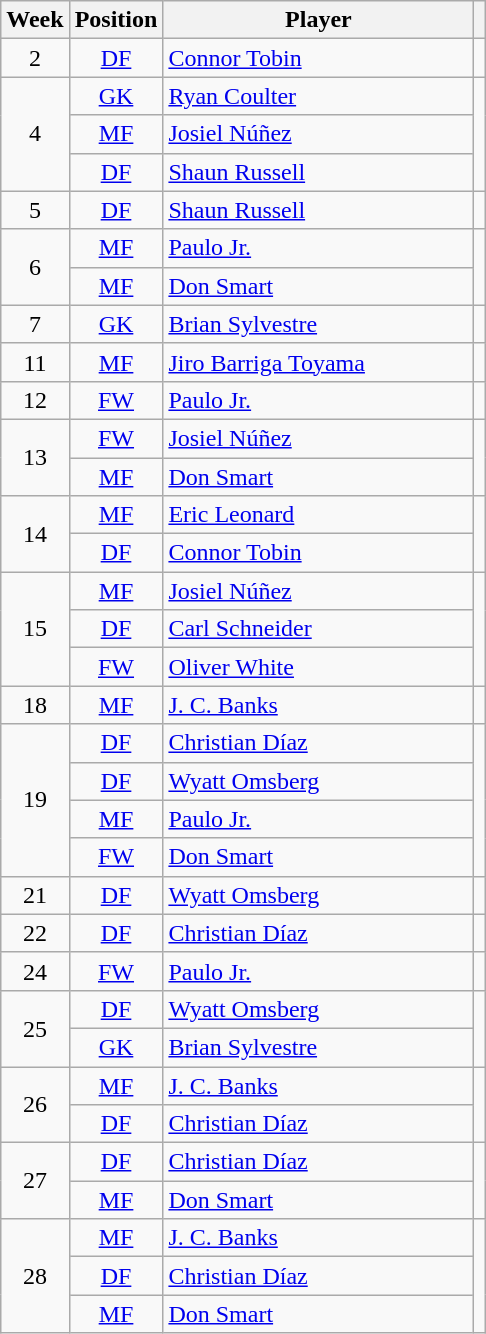<table class="wikitable" style="text-align:center;">
<tr>
<th>Week</th>
<th>Position</th>
<th style="width:200px">Player</th>
<th></th>
</tr>
<tr>
<td>2</td>
<td><a href='#'>DF</a></td>
<td style="text-align:left;"> <a href='#'>Connor Tobin</a></td>
<td></td>
</tr>
<tr>
<td rowspan="3">4</td>
<td><a href='#'>GK</a></td>
<td style="text-align:left;"> <a href='#'>Ryan Coulter</a></td>
<td rowspan="3"></td>
</tr>
<tr>
<td><a href='#'>MF</a></td>
<td style="text-align:left;"> <a href='#'>Josiel Núñez</a></td>
</tr>
<tr>
<td><a href='#'>DF</a></td>
<td style="text-align:left;"> <a href='#'>Shaun Russell</a></td>
</tr>
<tr>
<td>5</td>
<td><a href='#'>DF</a></td>
<td style="text-align:left;"> <a href='#'>Shaun Russell</a></td>
<td></td>
</tr>
<tr>
<td rowspan="2">6</td>
<td><a href='#'>MF</a></td>
<td style="text-align:left;"> <a href='#'>Paulo Jr.</a></td>
<td rowspan="2"></td>
</tr>
<tr>
<td><a href='#'>MF</a></td>
<td style="text-align:left;"> <a href='#'>Don Smart</a></td>
</tr>
<tr>
<td>7</td>
<td><a href='#'>GK</a></td>
<td style="text-align:left;"> <a href='#'>Brian Sylvestre</a></td>
<td></td>
</tr>
<tr>
<td>11</td>
<td><a href='#'>MF</a></td>
<td style="text-align:left;"> <a href='#'>Jiro Barriga Toyama</a></td>
<td></td>
</tr>
<tr>
<td>12</td>
<td><a href='#'>FW</a></td>
<td style="text-align:left;"> <a href='#'>Paulo Jr.</a></td>
<td></td>
</tr>
<tr>
<td rowspan="2">13</td>
<td><a href='#'>FW</a></td>
<td style="text-align:left;"> <a href='#'>Josiel Núñez</a></td>
<td rowspan="2"></td>
</tr>
<tr>
<td><a href='#'>MF</a></td>
<td style="text-align:left;"> <a href='#'>Don Smart</a></td>
</tr>
<tr>
<td rowspan="2">14</td>
<td><a href='#'>MF</a></td>
<td style="text-align:left;"> <a href='#'>Eric Leonard</a></td>
<td rowspan="2"></td>
</tr>
<tr>
<td><a href='#'>DF</a></td>
<td style="text-align:left;"> <a href='#'>Connor Tobin</a></td>
</tr>
<tr>
<td rowspan="3">15</td>
<td><a href='#'>MF</a></td>
<td style="text-align:left;"> <a href='#'>Josiel Núñez</a></td>
<td rowspan="3"></td>
</tr>
<tr>
<td><a href='#'>DF</a></td>
<td style="text-align:left;"> <a href='#'>Carl Schneider</a></td>
</tr>
<tr>
<td><a href='#'>FW</a></td>
<td style="text-align:left;"> <a href='#'>Oliver White</a></td>
</tr>
<tr>
<td>18</td>
<td><a href='#'>MF</a></td>
<td style="text-align:left;"> <a href='#'>J. C. Banks</a></td>
<td></td>
</tr>
<tr>
<td rowspan="4">19</td>
<td><a href='#'>DF</a></td>
<td style="text-align:left;"> <a href='#'>Christian Díaz</a></td>
<td rowspan="4"></td>
</tr>
<tr>
<td><a href='#'>DF</a></td>
<td style="text-align:left;"> <a href='#'>Wyatt Omsberg</a></td>
</tr>
<tr>
<td><a href='#'>MF</a></td>
<td style="text-align:left;"> <a href='#'>Paulo Jr.</a></td>
</tr>
<tr>
<td><a href='#'>FW</a></td>
<td style="text-align:left;"> <a href='#'>Don Smart</a></td>
</tr>
<tr>
<td>21</td>
<td><a href='#'>DF</a></td>
<td style="text-align:left;"> <a href='#'>Wyatt Omsberg</a></td>
<td></td>
</tr>
<tr>
<td>22</td>
<td><a href='#'>DF</a></td>
<td style="text-align:left;"> <a href='#'>Christian Díaz</a></td>
<td></td>
</tr>
<tr>
<td>24</td>
<td><a href='#'>FW</a></td>
<td style="text-align:left;"> <a href='#'>Paulo Jr.</a></td>
<td></td>
</tr>
<tr>
<td rowspan="2">25</td>
<td><a href='#'>DF</a></td>
<td style="text-align:left;"> <a href='#'>Wyatt Omsberg</a></td>
<td rowspan="2"></td>
</tr>
<tr>
<td><a href='#'>GK</a></td>
<td style="text-align:left;"> <a href='#'>Brian Sylvestre</a></td>
</tr>
<tr>
<td rowspan="2">26</td>
<td><a href='#'>MF</a></td>
<td style="text-align:left;"> <a href='#'>J. C. Banks</a></td>
<td rowspan="2"></td>
</tr>
<tr>
<td><a href='#'>DF</a></td>
<td style="text-align:left;"> <a href='#'>Christian Díaz</a></td>
</tr>
<tr>
<td rowspan="2">27</td>
<td><a href='#'>DF</a></td>
<td style="text-align:left;"> <a href='#'>Christian Díaz</a></td>
<td rowspan="2"></td>
</tr>
<tr>
<td><a href='#'>MF</a></td>
<td style="text-align:left;"> <a href='#'>Don Smart</a></td>
</tr>
<tr>
<td rowspan="3">28</td>
<td><a href='#'>MF</a></td>
<td style="text-align:left;"> <a href='#'>J. C. Banks</a></td>
<td rowspan="3"></td>
</tr>
<tr>
<td><a href='#'>DF</a></td>
<td style="text-align:left;"> <a href='#'>Christian Díaz</a></td>
</tr>
<tr>
<td><a href='#'>MF</a></td>
<td style="text-align:left;"> <a href='#'>Don Smart</a></td>
</tr>
</table>
